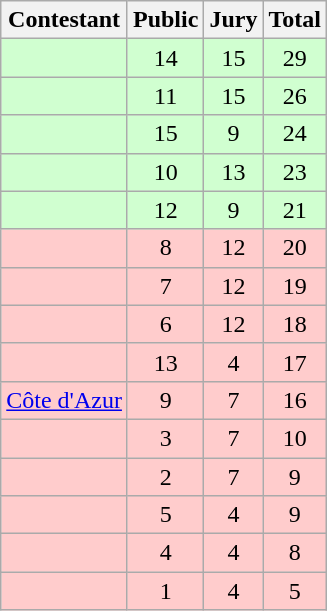<table class="wikitable sortable">
<tr>
<th scope=col>Contestant</th>
<th scope=col>Public</th>
<th scope=col>Jury</th>
<th scope=col>Total</th>
</tr>
<tr align="center" bgcolor="D0FFD0" |->
<td align="left"></td>
<td>14</td>
<td>15</td>
<td>29</td>
</tr>
<tr align="center" bgcolor="D0FFD0" |->
<td align="left"></td>
<td>11</td>
<td>15</td>
<td>26</td>
</tr>
<tr align="center" bgcolor="D0FFD0" |->
<td align="left"></td>
<td>15</td>
<td>9</td>
<td>24</td>
</tr>
<tr align="center" bgcolor="D0FFD0" |->
<td align="left"></td>
<td>10</td>
<td>13</td>
<td>23</td>
</tr>
<tr align="center" bgcolor="D0FFD0">
<td align="left"></td>
<td>12</td>
<td>9</td>
<td>21</td>
</tr>
<tr align="center" bgcolor="FFCCCC">
<td align="left"></td>
<td>8</td>
<td>12</td>
<td>20</td>
</tr>
<tr align="center" bgcolor="FFCCCC">
<td align="left"></td>
<td>7</td>
<td>12</td>
<td>19</td>
</tr>
<tr align="center" bgcolor="FFCCCC">
<td align="left"></td>
<td>6</td>
<td>12</td>
<td>18</td>
</tr>
<tr align="center" bgcolor="FFCCCC">
<td align="left"></td>
<td>13</td>
<td>4</td>
<td>17</td>
</tr>
<tr align="center" bgcolor="FFCCCC">
<td align="left"> <a href='#'>Côte d'Azur</a></td>
<td>9</td>
<td>7</td>
<td>16</td>
</tr>
<tr align="center" bgcolor="FFCCCC">
<td align="left"></td>
<td>3</td>
<td>7</td>
<td>10</td>
</tr>
<tr align="center" bgcolor="FFCCCC">
<td align="left"></td>
<td>2</td>
<td>7</td>
<td>9</td>
</tr>
<tr align="center" bgcolor="FFCCCC">
<td align="left"></td>
<td>5</td>
<td>4</td>
<td>9</td>
</tr>
<tr align="center" bgcolor="FFCCCC">
<td align="left"></td>
<td>4</td>
<td>4</td>
<td>8</td>
</tr>
<tr align="center" bgcolor="FFCCCC">
<td align="left"></td>
<td>1</td>
<td>4</td>
<td>5</td>
</tr>
</table>
